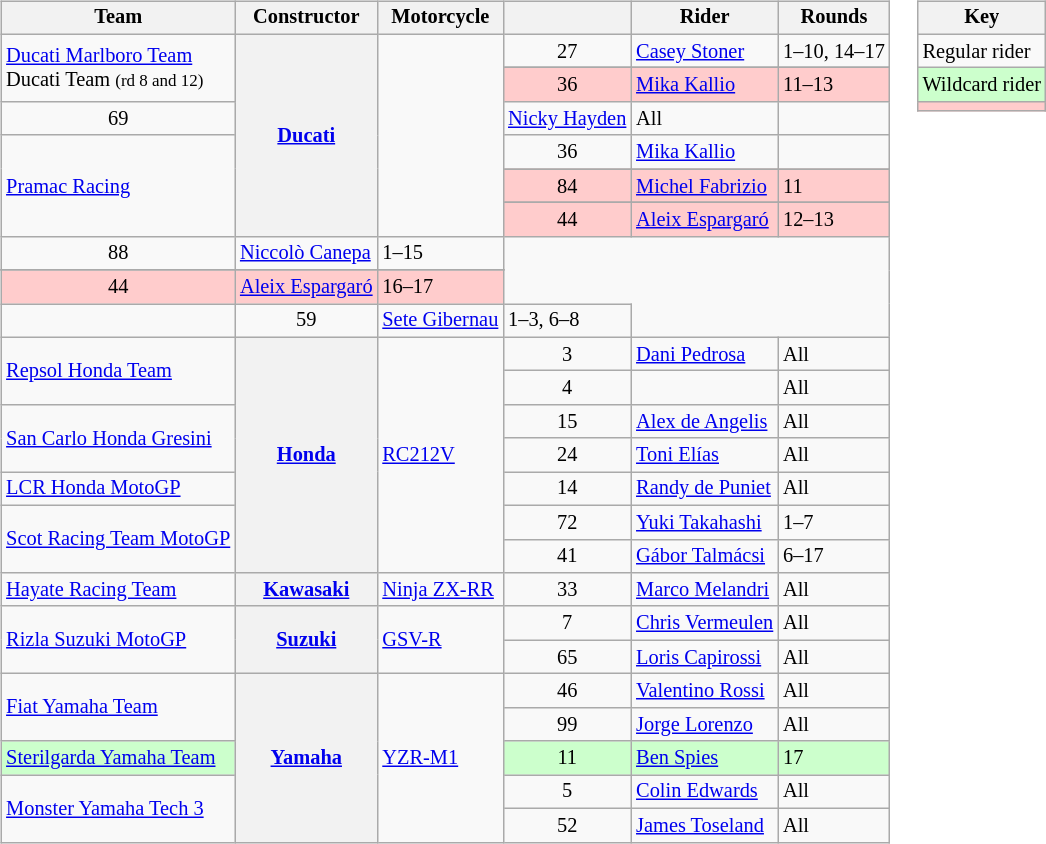<table>
<tr>
<td><br><table class="wikitable" style="font-size: 85%">
<tr>
<th>Team</th>
<th>Constructor</th>
<th>Motorcycle</th>
<th></th>
<th>Rider</th>
<th>Rounds</th>
</tr>
<tr>
<td rowspan=3> <a href='#'>Ducati Marlboro Team</a><br>Ducati Team <small>(rd 8 and 12)</small></td>
<th rowspan=9><a href='#'>Ducati</a></th>
<td rowspan=9></td>
<td align=center>27</td>
<td> <a href='#'>Casey Stoner</a></td>
<td>1–10, 14–17</td>
</tr>
<tr>
</tr>
<tr style="background-color:#ffcccc">
<td align=center>36</td>
<td> <a href='#'>Mika Kallio</a></td>
<td>11–13</td>
</tr>
<tr>
<td align=center>69</td>
<td> <a href='#'>Nicky Hayden</a></td>
<td>All</td>
</tr>
<tr>
<td rowspan=5> <a href='#'>Pramac Racing</a></td>
<td align=center>36</td>
<td> <a href='#'>Mika Kallio</a></td>
<td></td>
</tr>
<tr>
</tr>
<tr style="background-color:#ffcccc">
<td align=center>84</td>
<td> <a href='#'>Michel Fabrizio</a></td>
<td>11</td>
</tr>
<tr>
</tr>
<tr style="background-color:#ffcccc">
<td align=center>44</td>
<td> <a href='#'>Aleix Espargaró</a></td>
<td>12–13</td>
</tr>
<tr>
<td align=center>88</td>
<td> <a href='#'>Niccolò Canepa</a></td>
<td>1–15</td>
</tr>
<tr>
</tr>
<tr style="background-color:#ffcccc">
<td align=center>44</td>
<td> <a href='#'>Aleix Espargaró</a></td>
<td>16–17</td>
</tr>
<tr>
<td></td>
<td align=center>59</td>
<td> <a href='#'>Sete Gibernau</a></td>
<td>1–3, 6–8</td>
</tr>
<tr>
<td rowspan=2> <a href='#'>Repsol Honda Team</a></td>
<th rowspan=7><a href='#'>Honda</a></th>
<td rowspan=7><a href='#'>RC212V</a></td>
<td align=center>3</td>
<td> <a href='#'>Dani Pedrosa</a></td>
<td>All</td>
</tr>
<tr>
<td align=center>4</td>
<td></td>
<td>All</td>
</tr>
<tr>
<td rowspan=2> <a href='#'>San Carlo Honda Gresini</a></td>
<td align=center>15</td>
<td> <a href='#'>Alex de Angelis</a></td>
<td>All</td>
</tr>
<tr>
<td align=center>24</td>
<td> <a href='#'>Toni Elías</a></td>
<td>All</td>
</tr>
<tr>
<td> <a href='#'>LCR Honda MotoGP</a></td>
<td align=center>14</td>
<td> <a href='#'>Randy de Puniet</a></td>
<td>All</td>
</tr>
<tr>
<td rowspan=2> <a href='#'>Scot Racing Team MotoGP</a></td>
<td align=center>72</td>
<td> <a href='#'>Yuki Takahashi</a></td>
<td>1–7</td>
</tr>
<tr>
<td align=center>41</td>
<td> <a href='#'>Gábor Talmácsi</a><br></td>
<td>6–17</td>
</tr>
<tr>
<td> <a href='#'>Hayate Racing Team</a></td>
<th><a href='#'>Kawasaki</a></th>
<td><a href='#'>Ninja ZX-RR</a></td>
<td align=center>33</td>
<td> <a href='#'>Marco Melandri</a></td>
<td>All</td>
</tr>
<tr>
<td rowspan=2> <a href='#'>Rizla Suzuki MotoGP</a></td>
<th rowspan=2><a href='#'>Suzuki</a></th>
<td rowspan=2><a href='#'>GSV-R</a></td>
<td align=center>7</td>
<td> <a href='#'>Chris Vermeulen</a></td>
<td>All</td>
</tr>
<tr>
<td align=center>65</td>
<td> <a href='#'>Loris Capirossi</a></td>
<td>All</td>
</tr>
<tr>
<td rowspan=2> <a href='#'>Fiat Yamaha Team</a></td>
<th rowspan=5><a href='#'>Yamaha</a></th>
<td rowspan=5><a href='#'>YZR-M1</a></td>
<td align=center>46</td>
<td> <a href='#'>Valentino Rossi</a></td>
<td>All</td>
</tr>
<tr>
<td align=center>99</td>
<td> <a href='#'>Jorge Lorenzo</a></td>
<td>All</td>
</tr>
<tr style="background-color:#ccffcc">
<td> <a href='#'>Sterilgarda Yamaha Team</a></td>
<td align=center>11</td>
<td> <a href='#'>Ben Spies</a></td>
<td>17</td>
</tr>
<tr>
<td rowspan=2> <a href='#'>Monster Yamaha Tech 3</a></td>
<td align=center>5</td>
<td> <a href='#'>Colin Edwards</a></td>
<td>All</td>
</tr>
<tr>
<td align=center>52</td>
<td> <a href='#'>James Toseland</a></td>
<td>All</td>
</tr>
</table>
</td>
<td valign="top"><br><table class="wikitable" style="font-size: 85%;">
<tr>
<th colspan=2>Key</th>
</tr>
<tr>
<td>Regular rider</td>
</tr>
<tr style="background:#ccffcc;">
<td>Wildcard rider</td>
</tr>
<tr style="background:#ffcccc;">
<td></td>
</tr>
</table>
</td>
</tr>
</table>
